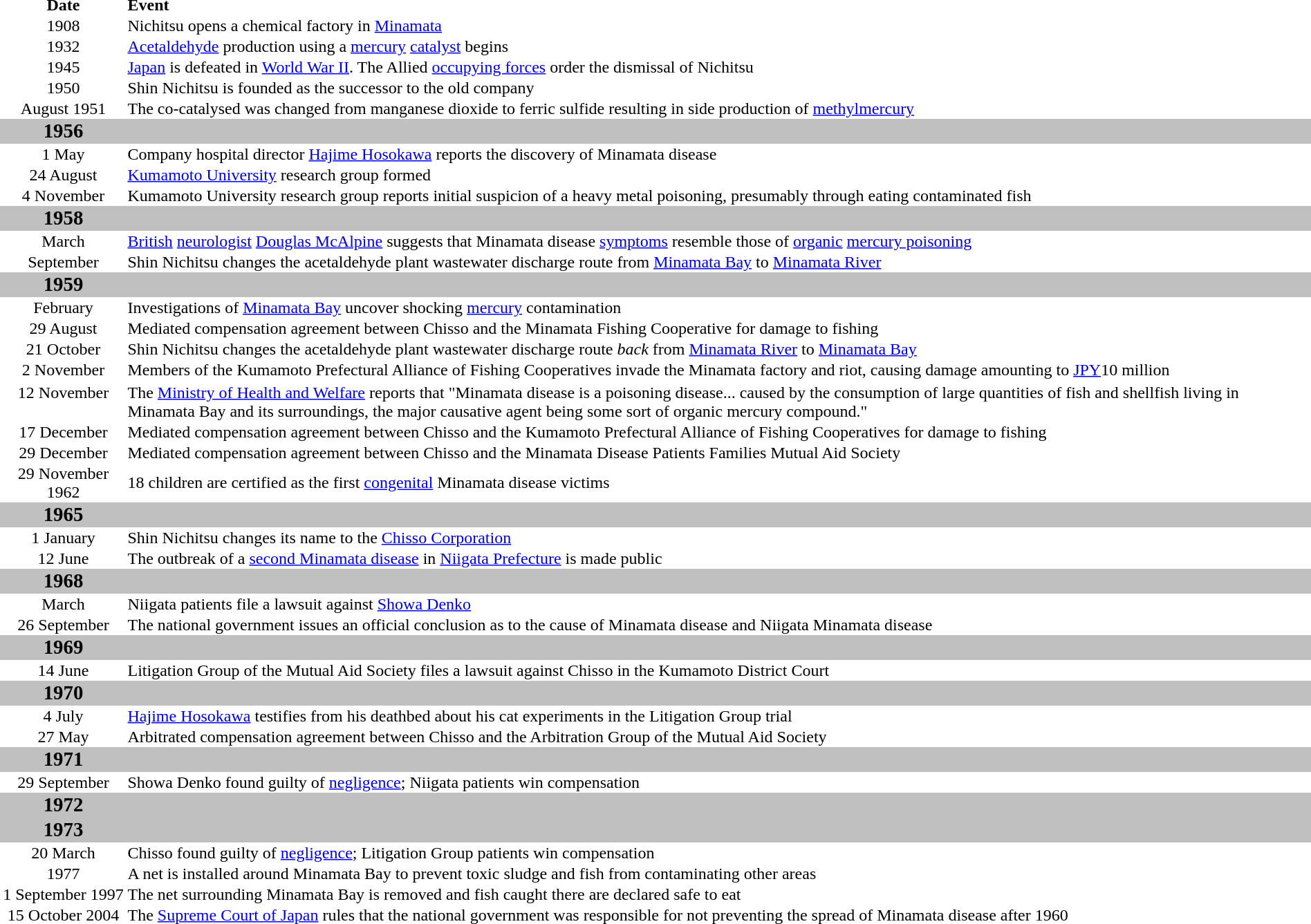<table cellspacing="0">
<tr>
<th width="120">Date</th>
<th align="left">Event</th>
</tr>
<tr>
<td align="center" valign="top">1908</td>
<td>Nichitsu opens a chemical factory in <a href='#'>Minamata</a></td>
</tr>
<tr>
<td align="center" valign="top">1932</td>
<td><a href='#'>Acetaldehyde</a> production using a <a href='#'>mercury</a> <a href='#'>catalyst</a> begins</td>
</tr>
<tr>
<td align="center" valign="top">1945</td>
<td><a href='#'>Japan</a> is defeated in <a href='#'>World War II</a>. The Allied <a href='#'>occupying forces</a> order the dismissal of Nichitsu</td>
</tr>
<tr>
<td align="center" valign="top">1950</td>
<td>Shin Nichitsu is founded as the successor to the old company</td>
</tr>
<tr>
<td align="center" valign="top">August 1951</td>
<td>The co-catalysed was changed from manganese dioxide to ferric sulfide resulting in side production of <a href='#'>methylmercury</a></td>
</tr>
<tr>
<td align="center" valign="top" bgcolor="#C0C0C0"><big><strong>1956</strong></big></td>
<td bgcolor="#C0C0C0"></td>
</tr>
<tr>
<td align="center" valign="top">1 May</td>
<td>Company hospital director <a href='#'>Hajime Hosokawa</a> reports the discovery of Minamata disease</td>
</tr>
<tr>
<td align="center" valign="top">24 August</td>
<td><a href='#'>Kumamoto University</a> research group formed</td>
</tr>
<tr>
<td align="center" valign="top">4 November</td>
<td>Kumamoto University research group reports initial suspicion of a heavy metal poisoning, presumably through eating contaminated fish</td>
</tr>
<tr>
<td align="center" valign="top" bgcolor="#C0C0C0"><big><strong>1958</strong></big></td>
<td bgcolor="#C0C0C0"></td>
</tr>
<tr>
<td align="center" valign="top">March</td>
<td><a href='#'>British</a> <a href='#'>neurologist</a> <a href='#'>Douglas McAlpine</a> suggests that Minamata disease <a href='#'>symptoms</a> resemble those of <a href='#'>organic</a> <a href='#'>mercury poisoning</a></td>
</tr>
<tr>
<td align="center" valign="top">September</td>
<td>Shin Nichitsu changes the acetaldehyde plant wastewater discharge route from <a href='#'>Minamata Bay</a> to <a href='#'>Minamata River</a></td>
</tr>
<tr>
<td align="center" valign="top" bgcolor="#C0C0C0"><big><strong>1959</strong></big></td>
<td bgcolor="#C0C0C0"></td>
</tr>
<tr>
<td align="center" valign="top">February</td>
<td>Investigations of <a href='#'>Minamata Bay</a> uncover shocking <a href='#'>mercury</a> contamination</td>
</tr>
<tr>
<td align="center" valign="top">29 August</td>
<td>Mediated compensation agreement between Chisso and the Minamata Fishing Cooperative for damage to fishing</td>
</tr>
<tr>
<td align="center" valign="top">21 October</td>
<td>Shin Nichitsu changes the acetaldehyde plant wastewater discharge route <em>back</em> from <a href='#'>Minamata River</a> to <a href='#'>Minamata Bay</a></td>
</tr>
<tr>
<td align="center" valign="top">2 November</td>
<td>Members of the Kumamoto Prefectural Alliance of Fishing Cooperatives invade the Minamata factory and riot, causing damage amounting to <a href='#'>JPY</a>10 million</td>
</tr>
<tr>
<td align="center" valign="top"></td>
<td></td>
</tr>
<tr>
<td align="center" valign="top">12 November</td>
<td>The <a href='#'>Ministry of Health and Welfare</a> reports that "Minamata disease is a poisoning disease... caused by the consumption of large quantities of fish and shellfish living in Minamata Bay and its surroundings, the major causative agent being some sort of organic mercury compound."</td>
</tr>
<tr>
<td align="center" valign="top">17 December</td>
<td>Mediated compensation agreement between Chisso and the Kumamoto Prefectural Alliance of Fishing Cooperatives for damage to fishing</td>
</tr>
<tr>
<td align="center" valign="top">29 December</td>
<td>Mediated compensation agreement between Chisso and the Minamata Disease Patients Families Mutual Aid Society</td>
</tr>
<tr>
<td align="center" valign="top">29 November 1962</td>
<td>18 children are certified as the first <a href='#'>congenital</a> Minamata disease victims</td>
</tr>
<tr>
<td align="center" valign="top" bgcolor="#C0C0C0"><big><strong>1965</strong></big></td>
<td bgcolor="#C0C0C0"></td>
</tr>
<tr>
<td align="center" valign="top">1 January</td>
<td>Shin Nichitsu changes its name to the <a href='#'>Chisso Corporation</a></td>
</tr>
<tr>
<td align="center" valign="top">12 June</td>
<td>The outbreak of a <a href='#'>second Minamata disease</a> in <a href='#'>Niigata Prefecture</a> is made public</td>
</tr>
<tr>
<td align="center" valign="top" bgcolor="#C0C0C0"><big><strong>1968</strong></big></td>
<td bgcolor="#C0C0C0"></td>
</tr>
<tr>
<td align="center" valign="top">March</td>
<td>Niigata patients file a lawsuit against <a href='#'>Showa Denko</a></td>
</tr>
<tr>
<td align="center" valign="top">26 September</td>
<td>The national government issues an official conclusion as to the cause of Minamata disease and Niigata Minamata disease</td>
</tr>
<tr>
<td align="center" valign="top" bgcolor="#C0C0C0"><big><strong>1969</strong></big></td>
<td bgcolor="#C0C0C0"></td>
</tr>
<tr>
<td align="center" valign="top">14 June</td>
<td>Litigation Group of the Mutual Aid Society files a lawsuit against Chisso in the Kumamoto District Court</td>
</tr>
<tr>
<td align="center" valign="top" bgcolor="#C0C0C0"><big><strong>1970</strong></big></td>
<td bgcolor="#C0C0C0"></td>
</tr>
<tr>
<td align="center" valign="top">4 July</td>
<td><a href='#'>Hajime Hosokawa</a> testifies from his deathbed about his cat experiments in the Litigation Group trial</td>
</tr>
<tr>
<td align="center" valign="top">27 May</td>
<td>Arbitrated compensation agreement between Chisso and the Arbitration Group of the Mutual Aid Society</td>
</tr>
<tr>
<td align="center" valign="top" bgcolor="#C0C0C0"><big><strong>1971</strong></big></td>
<td bgcolor="#C0C0C0"></td>
</tr>
<tr>
<td align="center" valign="top">29 September</td>
<td>Showa Denko found guilty of <a href='#'>negligence</a>; Niigata patients win compensation</td>
</tr>
<tr>
<td align="center" valign="top" bgcolor="#C0C0C0"><big><strong>1972</strong></big></td>
<td bgcolor="#C0C0C0"></td>
</tr>
<tr>
<td align="center" valign="top" bgcolor="#C0C0C0"><big><strong>1973</strong></big></td>
<td bgcolor="#C0C0C0"></td>
</tr>
<tr>
<td align="center" valign="top">20 March</td>
<td>Chisso found guilty of <a href='#'>negligence</a>; Litigation Group patients win compensation</td>
</tr>
<tr>
<td align="center" valign="top">1977</td>
<td>A net is installed around Minamata Bay to prevent toxic sludge and fish from contaminating other areas</td>
</tr>
<tr>
<td align="center" valign="top">1 September 1997</td>
<td>The net surrounding Minamata Bay is removed and fish caught there are declared safe to eat</td>
</tr>
<tr>
<td align="center" valign="top">15 October 2004</td>
<td>The <a href='#'>Supreme Court of Japan</a> rules that the national government was responsible for not preventing the spread of Minamata disease after 1960</td>
</tr>
<tr>
<td align="center" valign="top"></td>
<td></td>
</tr>
<tr>
<td align="center" valign="top"></td>
<td></td>
</tr>
</table>
